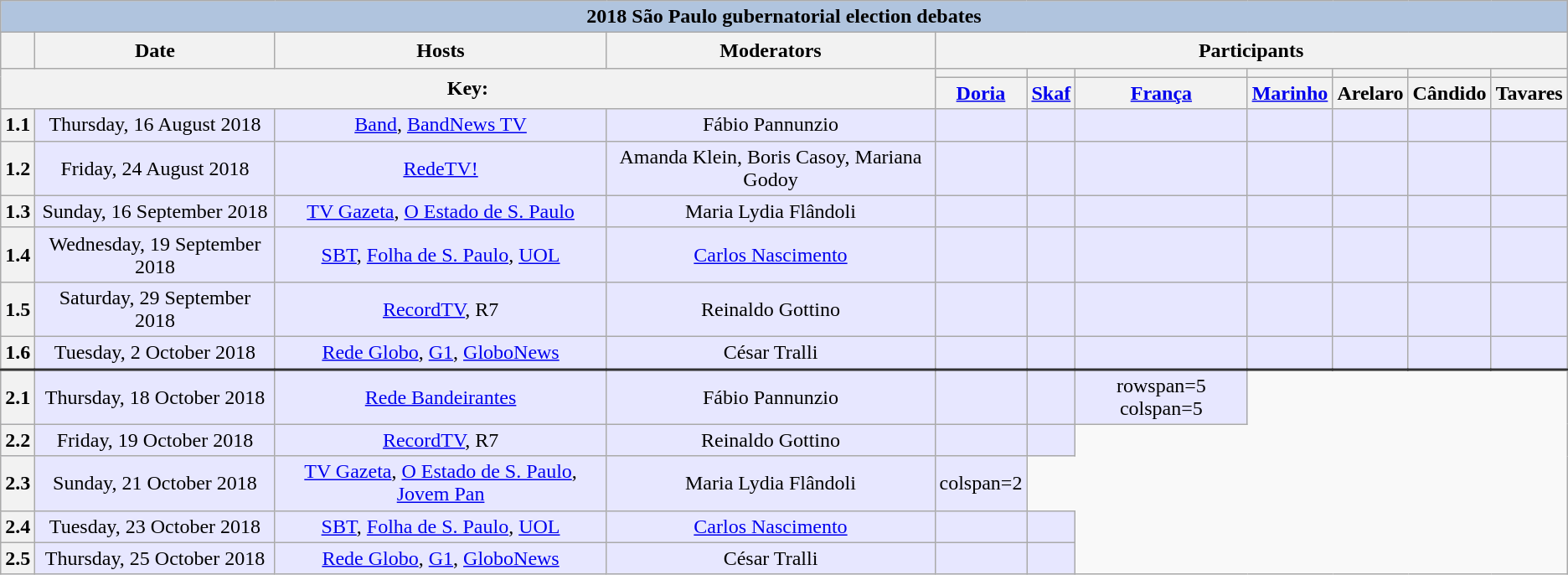<table class="plainrowheaders wikitable" style=text-align:center>
<tr>
<th colspan=11 style=background:#B0C4DE>2018 São Paulo gubernatorial election debates</th>
</tr>
<tr style=line-height:1.3>
<th></th>
<th>Date</th>
<th>Hosts</th>
<th>Moderators</th>
<th colspan=7 scope=col>Participants</th>
</tr>
<tr>
<th colspan=4 rowspan=2>Key:<br></th>
<th scope=col style=background:><small><a href='#'></a></small></th>
<th scope=col style=background:><small><a href='#'></a></small></th>
<th scope=col style=background:><small><a href='#'></a></small></th>
<th scope=col style=background:><small><a href='#'></a></small></th>
<th scope=col style=background:><small><a href='#'></a></small></th>
<th scope=col style=background:><small><a href='#'></a></small></th>
<th scope=col style=background:><small><a href='#'></a></small></th>
</tr>
<tr>
<th><a href='#'>Doria</a></th>
<th><a href='#'>Skaf</a></th>
<th><a href='#'>França</a></th>
<th><a href='#'>Marinho</a></th>
<th>Arelaro</th>
<th>Cândido</th>
<th>Tavares</th>
</tr>
<tr style=background:#e7e7ff>
<th scope=row style=text-align:center>1.1</th>
<td>Thursday, 16 August 2018</td>
<td><a href='#'>Band</a>, <a href='#'>BandNews TV</a></td>
<td>Fábio Pannunzio</td>
<td></td>
<td></td>
<td></td>
<td></td>
<td></td>
<td></td>
<td></td>
</tr>
<tr style=background:#e7e7ff>
<th scope=row style=text-align:center>1.2</th>
<td>Friday, 24 August 2018</td>
<td><a href='#'>RedeTV!</a></td>
<td>Amanda Klein, Boris Casoy, Mariana Godoy</td>
<td></td>
<td></td>
<td></td>
<td></td>
<td></td>
<td></td>
<td></td>
</tr>
<tr style=background:#e7e7ff>
<th scope=row style=text-align:center>1.3</th>
<td>Sunday, 16 September 2018</td>
<td><a href='#'>TV Gazeta</a>, <a href='#'>O Estado de S. Paulo</a></td>
<td>Maria Lydia Flândoli</td>
<td></td>
<td></td>
<td></td>
<td></td>
<td></td>
<td></td>
<td></td>
</tr>
<tr style=background:#e7e7ff>
<th scope=row style=text-align:center>1.4</th>
<td>Wednesday, 19 September 2018</td>
<td><a href='#'>SBT</a>, <a href='#'>Folha de S. Paulo</a>, <a href='#'>UOL</a></td>
<td><a href='#'>Carlos Nascimento</a></td>
<td></td>
<td></td>
<td></td>
<td></td>
<td></td>
<td></td>
<td></td>
</tr>
<tr style=background:#e7e7ff>
<th scope=row style=text-align:center>1.5</th>
<td>Saturday, 29 September 2018</td>
<td><a href='#'>RecordTV</a>, R7</td>
<td>Reinaldo Gottino</td>
<td></td>
<td></td>
<td></td>
<td></td>
<td></td>
<td></td>
<td></td>
</tr>
<tr style=background:#e7e7ff>
<th scope=row style=text-align:center>1.6</th>
<td>Tuesday, 2 October 2018</td>
<td><a href='#'>Rede Globo</a>, <a href='#'>G1</a>, <a href='#'>GloboNews</a></td>
<td>César Tralli</td>
<td></td>
<td></td>
<td></td>
<td></td>
<td></td>
<td></td>
<td></td>
</tr>
<tr style="background:#e7e7ff; border-top: 2px solid #333333">
<th scope=row style=text-align:center>2.1</th>
<td>Thursday, 18 October 2018</td>
<td><a href='#'>Rede Bandeirantes</a></td>
<td>Fábio Pannunzio</td>
<td></td>
<td></td>
<td>rowspan=5 colspan=5 </td>
</tr>
<tr style=background:#e7e7ff>
<th scope=row style=text-align:center>2.2</th>
<td>Friday, 19 October 2018</td>
<td><a href='#'>RecordTV</a>, R7</td>
<td>Reinaldo Gottino</td>
<td></td>
<td></td>
</tr>
<tr style=background:#e7e7ff>
<th scope=row style=text-align:center>2.3</th>
<td>Sunday, 21 October 2018</td>
<td><a href='#'>TV Gazeta</a>, <a href='#'>O Estado de S. Paulo</a>, <a href='#'>Jovem Pan</a></td>
<td>Maria Lydia Flândoli</td>
<td>colspan=2 </td>
</tr>
<tr style=background:#e7e7ff>
<th scope=row style=text-align:center>2.4</th>
<td>Tuesday, 23 October 2018</td>
<td><a href='#'>SBT</a>, <a href='#'>Folha de S. Paulo</a>, <a href='#'>UOL</a></td>
<td><a href='#'>Carlos Nascimento</a></td>
<td></td>
<td></td>
</tr>
<tr style=background:#e7e7ff>
<th scope=row style=text-align:center>2.5</th>
<td>Thursday, 25 October 2018</td>
<td><a href='#'>Rede Globo</a>, <a href='#'>G1</a>, <a href='#'>GloboNews</a></td>
<td>César Tralli</td>
<td></td>
<td></td>
</tr>
</table>
